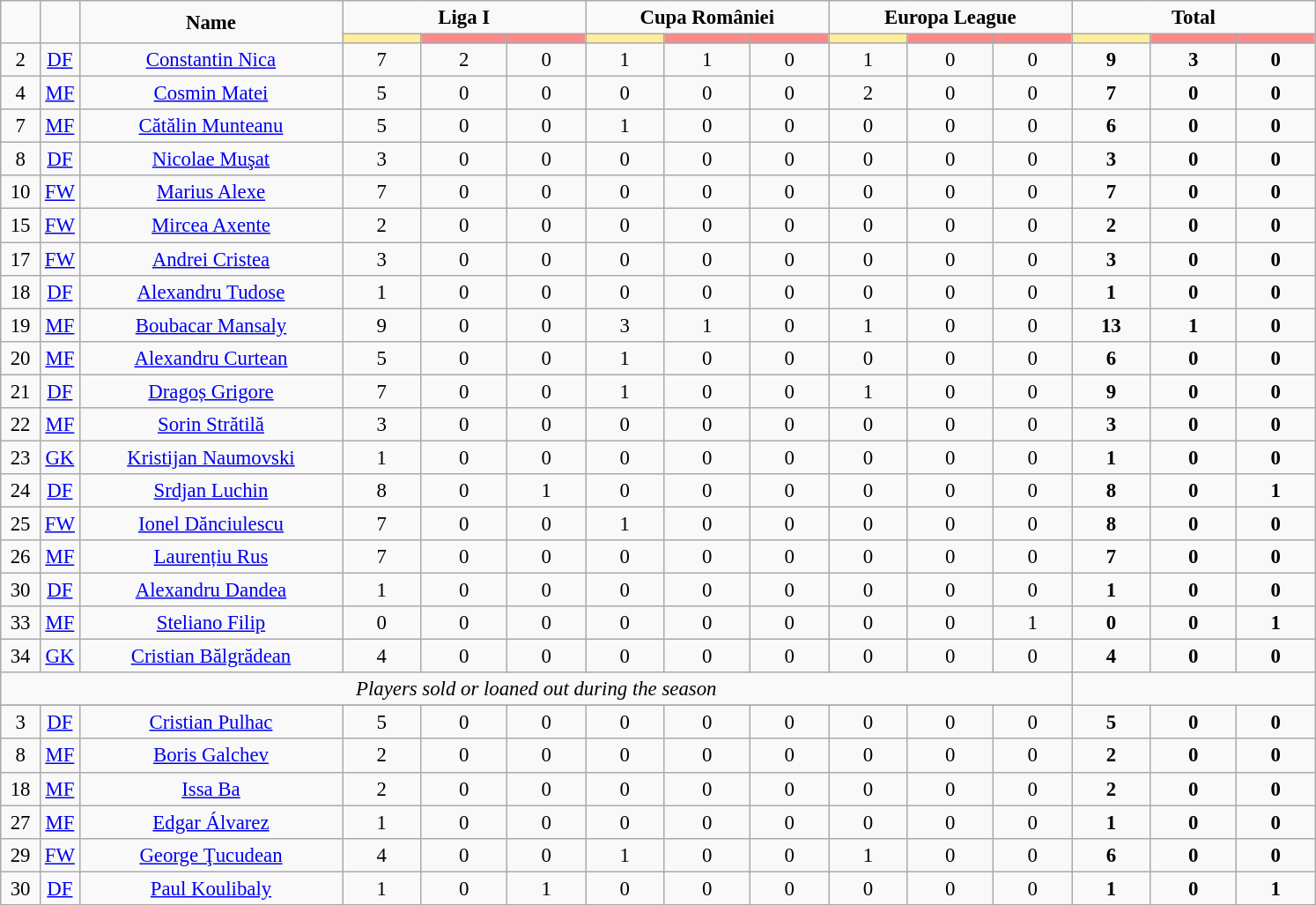<table class="wikitable" style="font-size: 95%; text-align: center;">
<tr>
<td rowspan="2"  style="width:3%; text-align:center;"><strong></strong></td>
<td rowspan="2"  style="width:3%; text-align:center;"><strong></strong></td>
<td rowspan="2"  style="width:20%; text-align:center;"><strong>Name</strong></td>
<td colspan="3" style="text-align:center;"><strong>Liga I</strong></td>
<td colspan="3" style="text-align:center;"><strong>Cupa României</strong></td>
<td colspan="3" style="text-align:center;"><strong>Europa League</strong></td>
<td colspan="3" style="text-align:center;"><strong>Total</strong></td>
</tr>
<tr>
<th style="width:25px; background:#fe9;"></th>
<th style="width:28px; background:#ff8888;"></th>
<th style="width:25px; background:#ff8888;"></th>
<th style="width:25px; background:#fe9;"></th>
<th style="width:28px; background:#ff8888;"></th>
<th style="width:25px; background:#ff8888;"></th>
<th style="width:25px; background:#fe9;"></th>
<th style="width:28px; background:#ff8888;"></th>
<th style="width:25px; background:#ff8888;"></th>
<th style="width:25px; background:#fe9;"></th>
<th style="width:28px; background:#ff8888;"></th>
<th style="width:25px; background:#ff8888;"></th>
</tr>
<tr>
<td>2</td>
<td><a href='#'>DF</a></td>
<td><a href='#'>Constantin Nica</a></td>
<td>7</td>
<td>2</td>
<td>0</td>
<td>1</td>
<td>1</td>
<td>0</td>
<td>1</td>
<td>0</td>
<td>0</td>
<td><strong>9</strong></td>
<td><strong>3</strong></td>
<td><strong>0</strong></td>
</tr>
<tr>
<td>4</td>
<td><a href='#'>MF</a></td>
<td><a href='#'>Cosmin Matei</a></td>
<td>5</td>
<td>0</td>
<td>0</td>
<td>0</td>
<td>0</td>
<td>0</td>
<td>2</td>
<td>0</td>
<td>0</td>
<td><strong>7</strong></td>
<td><strong>0</strong></td>
<td><strong>0</strong></td>
</tr>
<tr>
<td>7</td>
<td><a href='#'>MF</a></td>
<td><a href='#'>Cătălin Munteanu</a></td>
<td>5</td>
<td>0</td>
<td>0</td>
<td>1</td>
<td>0</td>
<td>0</td>
<td>0</td>
<td>0</td>
<td>0</td>
<td><strong>6</strong></td>
<td><strong>0</strong></td>
<td><strong>0</strong></td>
</tr>
<tr>
<td>8</td>
<td><a href='#'>DF</a></td>
<td><a href='#'>Nicolae Muşat</a></td>
<td>3</td>
<td>0</td>
<td>0</td>
<td>0</td>
<td>0</td>
<td>0</td>
<td>0</td>
<td>0</td>
<td>0</td>
<td><strong>3</strong></td>
<td><strong>0</strong></td>
<td><strong>0</strong></td>
</tr>
<tr>
<td>10</td>
<td><a href='#'>FW</a></td>
<td><a href='#'>Marius Alexe</a></td>
<td>7</td>
<td>0</td>
<td>0</td>
<td>0</td>
<td>0</td>
<td>0</td>
<td>0</td>
<td>0</td>
<td>0</td>
<td><strong>7</strong></td>
<td><strong>0</strong></td>
<td><strong>0</strong></td>
</tr>
<tr>
<td>15</td>
<td><a href='#'>FW</a></td>
<td><a href='#'>Mircea Axente</a></td>
<td>2</td>
<td>0</td>
<td>0</td>
<td>0</td>
<td>0</td>
<td>0</td>
<td>0</td>
<td>0</td>
<td>0</td>
<td><strong>2</strong></td>
<td><strong>0</strong></td>
<td><strong>0</strong></td>
</tr>
<tr>
<td>17</td>
<td><a href='#'>FW</a></td>
<td><a href='#'>Andrei Cristea</a></td>
<td>3</td>
<td>0</td>
<td>0</td>
<td>0</td>
<td>0</td>
<td>0</td>
<td>0</td>
<td>0</td>
<td>0</td>
<td><strong>3</strong></td>
<td><strong>0</strong></td>
<td><strong>0</strong></td>
</tr>
<tr>
<td>18</td>
<td><a href='#'>DF</a></td>
<td><a href='#'>Alexandru Tudose</a></td>
<td>1</td>
<td>0</td>
<td>0</td>
<td>0</td>
<td>0</td>
<td>0</td>
<td>0</td>
<td>0</td>
<td>0</td>
<td><strong>1</strong></td>
<td><strong>0</strong></td>
<td><strong>0</strong></td>
</tr>
<tr>
<td>19</td>
<td><a href='#'>MF</a></td>
<td><a href='#'>Boubacar Mansaly</a></td>
<td>9</td>
<td>0</td>
<td>0</td>
<td>3</td>
<td>1</td>
<td>0</td>
<td>1</td>
<td>0</td>
<td>0</td>
<td><strong>13</strong></td>
<td><strong>1</strong></td>
<td><strong>0</strong></td>
</tr>
<tr>
<td>20</td>
<td><a href='#'>MF</a></td>
<td><a href='#'>Alexandru Curtean</a></td>
<td>5</td>
<td>0</td>
<td>0</td>
<td>1</td>
<td>0</td>
<td>0</td>
<td>0</td>
<td>0</td>
<td>0</td>
<td><strong>6</strong></td>
<td><strong>0</strong></td>
<td><strong>0</strong></td>
</tr>
<tr>
<td>21</td>
<td><a href='#'>DF</a></td>
<td><a href='#'>Dragoș Grigore</a></td>
<td>7</td>
<td>0</td>
<td>0</td>
<td>1</td>
<td>0</td>
<td>0</td>
<td>1</td>
<td>0</td>
<td>0</td>
<td><strong>9</strong></td>
<td><strong>0</strong></td>
<td><strong>0</strong></td>
</tr>
<tr>
<td>22</td>
<td><a href='#'>MF</a></td>
<td><a href='#'>Sorin Strătilă</a></td>
<td>3</td>
<td>0</td>
<td>0</td>
<td>0</td>
<td>0</td>
<td>0</td>
<td>0</td>
<td>0</td>
<td>0</td>
<td><strong>3</strong></td>
<td><strong>0</strong></td>
<td><strong>0</strong></td>
</tr>
<tr>
<td>23</td>
<td><a href='#'>GK</a></td>
<td><a href='#'>Kristijan Naumovski</a></td>
<td>1</td>
<td>0</td>
<td>0</td>
<td>0</td>
<td>0</td>
<td>0</td>
<td>0</td>
<td>0</td>
<td>0</td>
<td><strong>1</strong></td>
<td><strong>0</strong></td>
<td><strong>0</strong></td>
</tr>
<tr>
<td>24</td>
<td><a href='#'>DF</a></td>
<td><a href='#'>Srdjan Luchin</a></td>
<td>8</td>
<td>0</td>
<td>1</td>
<td>0</td>
<td>0</td>
<td>0</td>
<td>0</td>
<td>0</td>
<td>0</td>
<td><strong>8</strong></td>
<td><strong>0</strong></td>
<td><strong>1</strong></td>
</tr>
<tr>
<td>25</td>
<td><a href='#'>FW</a></td>
<td><a href='#'>Ionel Dănciulescu</a></td>
<td>7</td>
<td>0</td>
<td>0</td>
<td>1</td>
<td>0</td>
<td>0</td>
<td>0</td>
<td>0</td>
<td>0</td>
<td><strong>8</strong></td>
<td><strong>0</strong></td>
<td><strong>0</strong></td>
</tr>
<tr>
<td>26</td>
<td><a href='#'>MF</a></td>
<td><a href='#'>Laurențiu Rus</a></td>
<td>7</td>
<td>0</td>
<td>0</td>
<td>0</td>
<td>0</td>
<td>0</td>
<td>0</td>
<td>0</td>
<td>0</td>
<td><strong>7</strong></td>
<td><strong>0</strong></td>
<td><strong>0</strong></td>
</tr>
<tr>
<td>30</td>
<td><a href='#'>DF</a></td>
<td><a href='#'>Alexandru Dandea</a></td>
<td>1</td>
<td>0</td>
<td>0</td>
<td>0</td>
<td>0</td>
<td>0</td>
<td>0</td>
<td>0</td>
<td>0</td>
<td><strong>1</strong></td>
<td><strong>0</strong></td>
<td><strong>0</strong></td>
</tr>
<tr>
<td>33</td>
<td><a href='#'>MF</a></td>
<td><a href='#'>Steliano Filip</a></td>
<td>0</td>
<td>0</td>
<td>0</td>
<td>0</td>
<td>0</td>
<td>0</td>
<td>0</td>
<td>0</td>
<td>1</td>
<td><strong>0</strong></td>
<td><strong>0</strong></td>
<td><strong>1</strong></td>
</tr>
<tr>
<td>34</td>
<td><a href='#'>GK</a></td>
<td><a href='#'>Cristian Bălgrădean</a></td>
<td>4</td>
<td>0</td>
<td>0</td>
<td>0</td>
<td>0</td>
<td>0</td>
<td>0</td>
<td>0</td>
<td>0</td>
<td><strong>4</strong></td>
<td><strong>0</strong></td>
<td><strong>0</strong></td>
</tr>
<tr>
<td colspan="12"><em>Players sold or loaned out during the season</em></td>
</tr>
<tr>
</tr>
<tr>
<td>3</td>
<td><a href='#'>DF</a></td>
<td><a href='#'>Cristian Pulhac</a></td>
<td>5</td>
<td>0</td>
<td>0</td>
<td>0</td>
<td>0</td>
<td>0</td>
<td>0</td>
<td>0</td>
<td>0</td>
<td><strong>5</strong></td>
<td><strong>0</strong></td>
<td><strong>0</strong></td>
</tr>
<tr>
<td>8</td>
<td><a href='#'>MF</a></td>
<td><a href='#'>Boris Galchev</a></td>
<td>2</td>
<td>0</td>
<td>0</td>
<td>0</td>
<td>0</td>
<td>0</td>
<td>0</td>
<td>0</td>
<td>0</td>
<td><strong>2</strong></td>
<td><strong>0</strong></td>
<td><strong>0</strong></td>
</tr>
<tr>
<td>18</td>
<td><a href='#'>MF</a></td>
<td><a href='#'>Issa Ba</a></td>
<td>2</td>
<td>0</td>
<td>0</td>
<td>0</td>
<td>0</td>
<td>0</td>
<td>0</td>
<td>0</td>
<td>0</td>
<td><strong>2</strong></td>
<td><strong>0</strong></td>
<td><strong>0</strong></td>
</tr>
<tr>
<td>27</td>
<td><a href='#'>MF</a></td>
<td><a href='#'>Edgar Álvarez</a></td>
<td>1</td>
<td>0</td>
<td>0</td>
<td>0</td>
<td>0</td>
<td>0</td>
<td>0</td>
<td>0</td>
<td>0</td>
<td><strong>1</strong></td>
<td><strong>0</strong></td>
<td><strong>0</strong></td>
</tr>
<tr>
<td>29</td>
<td><a href='#'>FW</a></td>
<td><a href='#'>George Ţucudean</a></td>
<td>4</td>
<td>0</td>
<td>0</td>
<td>1</td>
<td>0</td>
<td>0</td>
<td>1</td>
<td>0</td>
<td>0</td>
<td><strong>6</strong></td>
<td><strong>0</strong></td>
<td><strong>0</strong></td>
</tr>
<tr>
<td>30</td>
<td><a href='#'>DF</a></td>
<td><a href='#'>Paul Koulibaly</a></td>
<td>1</td>
<td>0</td>
<td>1</td>
<td>0</td>
<td>0</td>
<td>0</td>
<td>0</td>
<td>0</td>
<td>0</td>
<td><strong>1</strong></td>
<td><strong>0</strong></td>
<td><strong>1</strong></td>
</tr>
</table>
